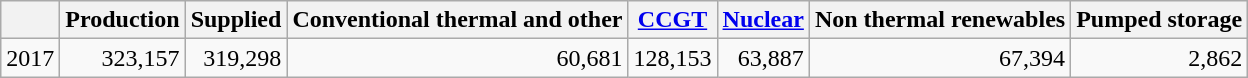<table class="wikitable" style="text-align:right">
<tr>
<th></th>
<th>Production</th>
<th>Supplied</th>
<th>Conventional thermal and other</th>
<th><a href='#'>CCGT</a></th>
<th><a href='#'>Nuclear</a></th>
<th>Non thermal renewables</th>
<th>Pumped storage</th>
</tr>
<tr>
<td>2017</td>
<td>323,157</td>
<td>319,298</td>
<td>60,681</td>
<td>128,153</td>
<td>63,887</td>
<td>67,394</td>
<td>2,862</td>
</tr>
</table>
